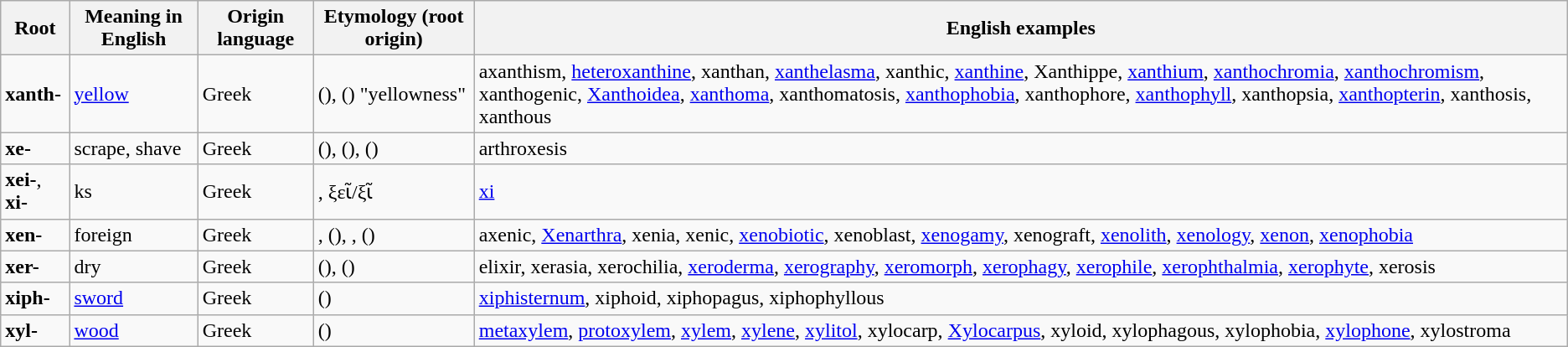<table class="wikitable sortable"  width:100%" >
<tr>
<th>Root</th>
<th>Meaning in English</th>
<th>Origin language</th>
<th>Etymology (root origin)</th>
<th>English examples</th>
</tr>
<tr>
<td><strong>xanth-</strong></td>
<td><a href='#'>yellow</a></td>
<td>Greek</td>
<td> (),  () "yellowness"</td>
<td>axanthism, <a href='#'>heteroxanthine</a>, xanthan, <a href='#'>xanthelasma</a>, xanthic, <a href='#'>xanthine</a>, Xanthippe, <a href='#'>xanthium</a>, <a href='#'>xanthochromia</a>, <a href='#'>xanthochromism</a>, xanthogenic, <a href='#'>Xanthoidea</a>, <a href='#'>xanthoma</a>, xanthomatosis, <a href='#'>xanthophobia</a>, xanthophore, <a href='#'>xanthophyll</a>, xanthopsia, <a href='#'>xanthopterin</a>, xanthosis, xanthous</td>
</tr>
<tr>
<td><strong>xe-</strong></td>
<td>scrape, shave</td>
<td>Greek</td>
<td> (),  (),  ()</td>
<td>arthroxesis</td>
</tr>
<tr>
<td><strong>xei-</strong>, <strong>xi-</strong></td>
<td>ks</td>
<td>Greek</td>
<td>, ξεῖ/ξῖ</td>
<td><a href='#'>xi</a></td>
</tr>
<tr>
<td><strong>xen-</strong></td>
<td>foreign</td>
<td>Greek</td>
<td>,  (), ,  ()</td>
<td>axenic, <a href='#'>Xenarthra</a>, xenia, xenic, <a href='#'>xenobiotic</a>, xenoblast, <a href='#'>xenogamy</a>, xenograft, <a href='#'>xenolith</a>, <a href='#'>xenology</a>, <a href='#'>xenon</a>, <a href='#'>xenophobia</a></td>
</tr>
<tr>
<td><strong>xer-</strong></td>
<td>dry</td>
<td>Greek</td>
<td> (),  ()</td>
<td>elixir, xerasia, xerochilia, <a href='#'>xeroderma</a>, <a href='#'>xerography</a>, <a href='#'>xeromorph</a>, <a href='#'>xerophagy</a>, <a href='#'>xerophile</a>, <a href='#'>xerophthalmia</a>, <a href='#'>xerophyte</a>, xerosis</td>
</tr>
<tr>
<td><strong>xiph-</strong></td>
<td><a href='#'>sword</a></td>
<td>Greek</td>
<td> ()</td>
<td><a href='#'>xiphisternum</a>, xiphoid, xiphopagus, xiphophyllous</td>
</tr>
<tr>
<td><strong>xyl-</strong></td>
<td><a href='#'>wood</a></td>
<td>Greek</td>
<td> ()</td>
<td><a href='#'>metaxylem</a>, <a href='#'>protoxylem</a>, <a href='#'>xylem</a>, <a href='#'>xylene</a>, <a href='#'>xylitol</a>, xylocarp, <a href='#'>Xylocarpus</a>, xyloid, xylophagous, xylophobia, <a href='#'>xylophone</a>, xylostroma</td>
</tr>
</table>
